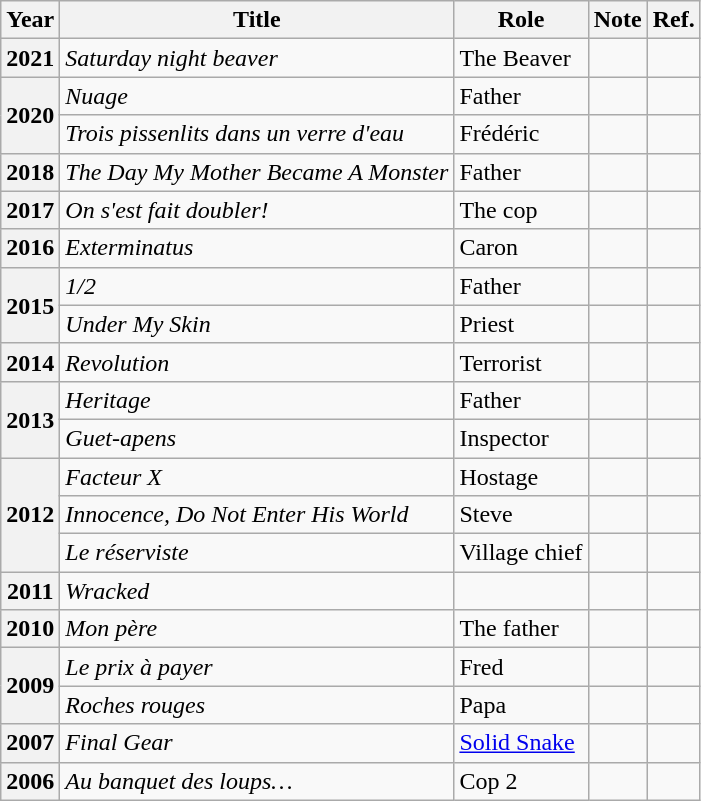<table class="wikitable">
<tr>
<th>Year</th>
<th>Title</th>
<th>Role</th>
<th>Note</th>
<th>Ref.</th>
</tr>
<tr>
<th>2021</th>
<td><em>Saturday night beaver</em></td>
<td>The Beaver</td>
<td></td>
<td></td>
</tr>
<tr>
<th rowspan="2">2020</th>
<td><em>Nuage</em></td>
<td>Father</td>
<td></td>
<td></td>
</tr>
<tr>
<td><em>Trois pissenlits dans un verre d'eau</em></td>
<td>Frédéric</td>
<td></td>
<td></td>
</tr>
<tr>
<th>2018</th>
<td><em>The Day My Mother Became A Monster</em></td>
<td>Father</td>
<td></td>
<td></td>
</tr>
<tr>
<th>2017</th>
<td><em>On s'est fait doubler!</em></td>
<td>The cop</td>
<td></td>
<td></td>
</tr>
<tr>
<th>2016</th>
<td><em>Exterminatus</em></td>
<td>Caron</td>
<td></td>
<td></td>
</tr>
<tr>
<th rowspan="2">2015</th>
<td><em>1/2</em></td>
<td>Father</td>
<td></td>
<td></td>
</tr>
<tr>
<td><em>Under My Skin</em></td>
<td>Priest</td>
<td></td>
<td></td>
</tr>
<tr>
<th>2014</th>
<td><em>Revolution</em></td>
<td>Terrorist</td>
<td></td>
<td></td>
</tr>
<tr>
<th rowspan="2">2013</th>
<td><em>Heritage</em></td>
<td>Father</td>
<td></td>
<td></td>
</tr>
<tr>
<td><em>Guet-apens</em></td>
<td>Inspector</td>
<td></td>
<td></td>
</tr>
<tr>
<th rowspan="3">2012</th>
<td><em>Facteur X</em></td>
<td>Hostage</td>
<td></td>
<td></td>
</tr>
<tr>
<td><em>Innocence, Do Not Enter His World</em></td>
<td>Steve</td>
<td></td>
<td></td>
</tr>
<tr>
<td><em>Le réserviste</em></td>
<td>Village chief</td>
<td></td>
<td></td>
</tr>
<tr>
<th>2011</th>
<td><em>Wracked</em></td>
<td></td>
<td></td>
<td></td>
</tr>
<tr>
<th>2010</th>
<td><em>Mon père</em></td>
<td>The father</td>
<td></td>
<td></td>
</tr>
<tr>
<th rowspan="2">2009</th>
<td><em>Le prix à payer</em></td>
<td>Fred</td>
<td></td>
<td></td>
</tr>
<tr>
<td><em>Roches rouges</em></td>
<td>Papa</td>
<td></td>
<td></td>
</tr>
<tr>
<th>2007</th>
<td><em>Final Gear</em></td>
<td><a href='#'>Solid Snake</a></td>
<td></td>
<td></td>
</tr>
<tr>
<th>2006</th>
<td><em>Au banquet des loups…</em></td>
<td>Cop 2</td>
<td></td>
<td></td>
</tr>
</table>
